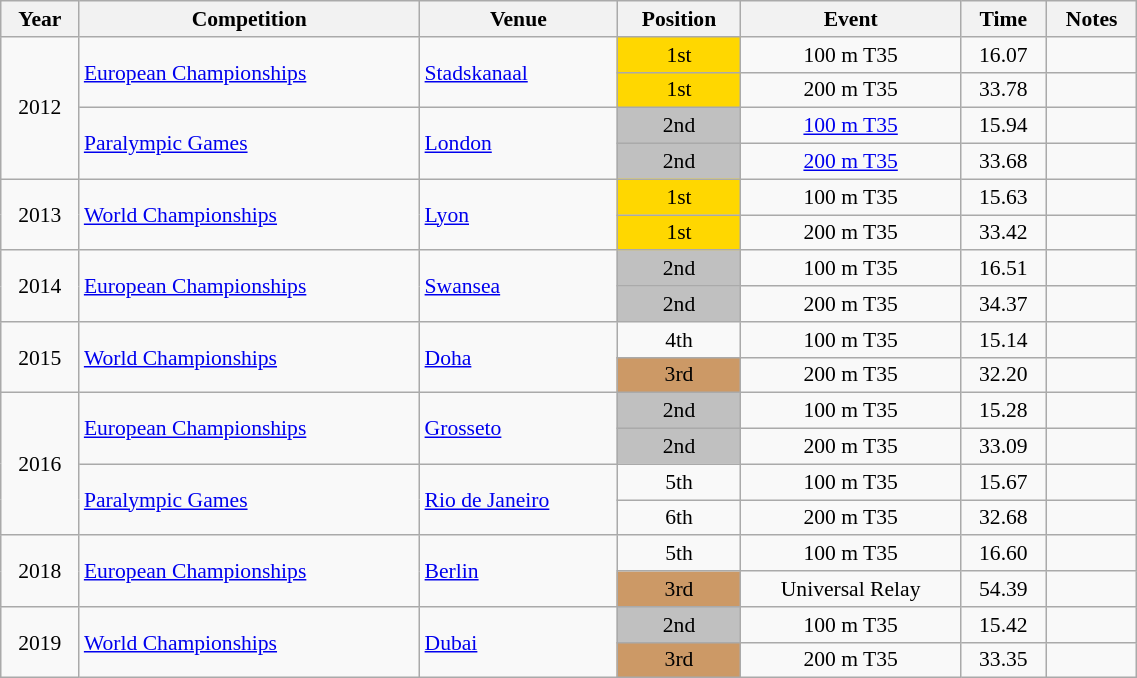<table class="wikitable sortable" width=60% style="font-size:90%; text-align:center;">
<tr>
<th>Year</th>
<th>Competition</th>
<th>Venue</th>
<th>Position</th>
<th>Event</th>
<th>Time</th>
<th>Notes</th>
</tr>
<tr>
<td rowspan=4>2012</td>
<td rowspan=2 align=left><a href='#'>European Championships</a></td>
<td rowspan=2 align=left> <a href='#'>Stadskanaal</a></td>
<td bgcolor=gold>1st</td>
<td>100 m T35</td>
<td>16.07</td>
<td></td>
</tr>
<tr>
<td bgcolor=gold>1st</td>
<td>200 m T35</td>
<td>33.78</td>
<td></td>
</tr>
<tr>
<td rowspan=2 align=left><a href='#'>Paralympic Games</a></td>
<td rowspan=2 align=left> <a href='#'>London</a></td>
<td bgcolor=silver>2nd</td>
<td><a href='#'>100 m T35</a></td>
<td>15.94</td>
<td></td>
</tr>
<tr>
<td bgcolor=silver>2nd</td>
<td><a href='#'>200 m T35</a></td>
<td>33.68</td>
<td></td>
</tr>
<tr>
<td rowspan=2>2013</td>
<td rowspan=2 align=left><a href='#'>World Championships</a></td>
<td rowspan=2 align=left> <a href='#'>Lyon</a></td>
<td bgcolor=gold>1st</td>
<td>100 m T35</td>
<td>15.63</td>
<td></td>
</tr>
<tr>
<td bgcolor=gold>1st</td>
<td>200 m T35</td>
<td>33.42</td>
<td></td>
</tr>
<tr>
<td rowspan=2>2014</td>
<td rowspan=2 align=left><a href='#'>European Championships</a></td>
<td rowspan=2 align=left> <a href='#'>Swansea</a></td>
<td bgcolor=silver>2nd</td>
<td>100 m T35</td>
<td>16.51</td>
<td></td>
</tr>
<tr>
<td bgcolor=silver>2nd</td>
<td>200 m T35</td>
<td>34.37</td>
<td></td>
</tr>
<tr>
<td rowspan=2>2015</td>
<td rowspan=2 align=left><a href='#'>World Championships</a></td>
<td rowspan=2 align=left> <a href='#'>Doha</a></td>
<td>4th</td>
<td>100 m T35</td>
<td>15.14</td>
<td></td>
</tr>
<tr>
<td bgcolor=cc9966>3rd</td>
<td>200 m T35</td>
<td>32.20</td>
<td></td>
</tr>
<tr>
<td rowspan=4>2016</td>
<td rowspan=2 align=left><a href='#'>European Championships</a></td>
<td rowspan=2 align=left> <a href='#'>Grosseto</a></td>
<td bgcolor=silver>2nd</td>
<td>100 m T35</td>
<td>15.28</td>
<td></td>
</tr>
<tr>
<td bgcolor=silver>2nd</td>
<td>200 m T35</td>
<td>33.09</td>
<td></td>
</tr>
<tr>
<td rowspan=2 align=left><a href='#'>Paralympic Games</a></td>
<td rowspan=2 align=left> <a href='#'>Rio de Janeiro</a></td>
<td>5th</td>
<td>100 m T35</td>
<td>15.67</td>
<td></td>
</tr>
<tr>
<td>6th</td>
<td>200 m T35</td>
<td>32.68</td>
<td></td>
</tr>
<tr>
<td rowspan=2>2018</td>
<td rowspan=2 align=left><a href='#'>European Championships</a></td>
<td rowspan=2 align=left> <a href='#'>Berlin</a></td>
<td>5th</td>
<td>100 m T35</td>
<td>16.60</td>
<td></td>
</tr>
<tr>
<td bgcolor=cc9966>3rd</td>
<td>Universal Relay</td>
<td>54.39</td>
<td></td>
</tr>
<tr>
<td rowspan=2>2019</td>
<td rowspan=2 align=left><a href='#'>World Championships</a></td>
<td rowspan=2 align=left> <a href='#'>Dubai</a></td>
<td bgcolor=silver>2nd</td>
<td>100 m T35</td>
<td>15.42</td>
<td></td>
</tr>
<tr>
<td bgcolor=cc9966>3rd</td>
<td>200 m T35</td>
<td>33.35</td>
<td></td>
</tr>
</table>
